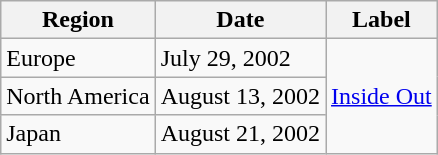<table class="wikitable">
<tr>
<th>Region</th>
<th>Date</th>
<th>Label</th>
</tr>
<tr>
<td>Europe</td>
<td>July 29, 2002</td>
<td rowspan="3"><a href='#'>Inside Out</a></td>
</tr>
<tr>
<td>North America</td>
<td>August 13, 2002</td>
</tr>
<tr>
<td>Japan</td>
<td>August 21, 2002</td>
</tr>
</table>
